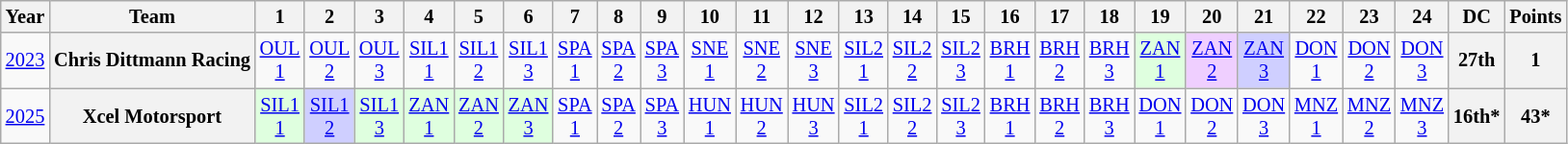<table class="wikitable" style="text-align:center; font-size:85%">
<tr>
<th>Year</th>
<th>Team</th>
<th>1</th>
<th>2</th>
<th>3</th>
<th>4</th>
<th>5</th>
<th>6</th>
<th>7</th>
<th>8</th>
<th>9</th>
<th>10</th>
<th>11</th>
<th>12</th>
<th>13</th>
<th>14</th>
<th>15</th>
<th>16</th>
<th>17</th>
<th>18</th>
<th>19</th>
<th>20</th>
<th>21</th>
<th>22</th>
<th>23</th>
<th>24</th>
<th>DC</th>
<th>Points</th>
</tr>
<tr>
<td><a href='#'>2023</a></td>
<th nowrap>Chris Dittmann Racing</th>
<td style="background:#;"><a href='#'>OUL<br>1</a><br></td>
<td style="background:#;"><a href='#'>OUL<br>2</a><br></td>
<td style="background:#;"><a href='#'>OUL<br>3</a><br></td>
<td style="background:#;"><a href='#'>SIL1<br>1</a><br></td>
<td style="background:#;"><a href='#'>SIL1<br>2</a><br></td>
<td style="background:#;"><a href='#'>SIL1<br>3</a><br></td>
<td style="background:#;"><a href='#'>SPA<br>1</a><br></td>
<td style="background:#;"><a href='#'>SPA<br>2</a><br></td>
<td style="background:#;"><a href='#'>SPA<br>3</a><br></td>
<td style="background:#;"><a href='#'>SNE<br>1</a><br></td>
<td style="background:#;"><a href='#'>SNE<br>2</a><br></td>
<td style="background:#;"><a href='#'>SNE<br>3</a><br></td>
<td style="background:#;"><a href='#'>SIL2<br>1</a><br></td>
<td style="background:#;"><a href='#'>SIL2<br>2</a><br></td>
<td style="background:#;"><a href='#'>SIL2<br>3</a><br></td>
<td style="background:#;"><a href='#'>BRH<br>1</a><br></td>
<td style="background:#;"><a href='#'>BRH<br>2</a><br></td>
<td style="background:#;"><a href='#'>BRH<br>3</a><br></td>
<td style="background:#DFFFDF;"><a href='#'>ZAN<br>1</a><br></td>
<td style="background:#EFCFFF;"><a href='#'>ZAN<br>2</a><br></td>
<td style="background:#CFCFFF;"><a href='#'>ZAN<br>3</a><br></td>
<td style="background:#;"><a href='#'>DON<br>1</a><br></td>
<td style="background:#;"><a href='#'>DON<br>2</a><br></td>
<td style="background:#;"><a href='#'>DON<br>3</a><br></td>
<th>27th</th>
<th>1</th>
</tr>
<tr>
<td><a href='#'>2025</a></td>
<th nowrap>Xcel Motorsport</th>
<td style="background:#DFFFDF;"><a href='#'>SIL1<br>1</a><br></td>
<td style="background:#CFCFFF;"><a href='#'>SIL1<br>2</a><br></td>
<td style="background:#DFFFDF;"><a href='#'>SIL1<br>3</a><br></td>
<td style="background:#DFFFDF;"><a href='#'>ZAN<br>1</a><br></td>
<td style="background:#DFFFDF;"><a href='#'>ZAN<br>2</a><br></td>
<td style="background:#DFFFDF;"><a href='#'>ZAN<br>3</a><br></td>
<td style="background:#;"><a href='#'>SPA<br>1</a><br></td>
<td style="background:#;"><a href='#'>SPA<br>2</a><br></td>
<td style="background:#;"><a href='#'>SPA<br>3</a><br></td>
<td style="background:#;"><a href='#'>HUN<br>1</a><br></td>
<td style="background:#;"><a href='#'>HUN<br>2</a><br></td>
<td style="background:#;"><a href='#'>HUN<br>3</a><br></td>
<td style="background:#;"><a href='#'>SIL2<br>1</a><br></td>
<td style="background:#;"><a href='#'>SIL2<br>2</a><br></td>
<td style="background:#;"><a href='#'>SIL2<br>3</a><br></td>
<td style="background:#;"><a href='#'>BRH<br>1</a><br></td>
<td style="background:#;"><a href='#'>BRH<br>2</a><br></td>
<td style="background:#;"><a href='#'>BRH<br>3</a><br></td>
<td style="background:#;"><a href='#'>DON<br>1</a><br></td>
<td style="background:#;"><a href='#'>DON<br>2</a><br></td>
<td style="background:#;"><a href='#'>DON<br>3</a><br></td>
<td style="background:#;"><a href='#'>MNZ<br>1</a><br></td>
<td style="background:#;"><a href='#'>MNZ<br>2</a><br></td>
<td style="background:#;"><a href='#'>MNZ<br>3</a><br></td>
<th>16th*</th>
<th>43*</th>
</tr>
</table>
